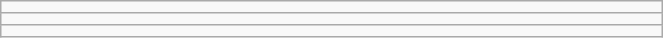<table class="wikitable" style=" text-align:center; font-size:110%;" width="35%">
<tr>
<td></td>
</tr>
<tr>
<td></td>
</tr>
<tr>
<td></td>
</tr>
</table>
